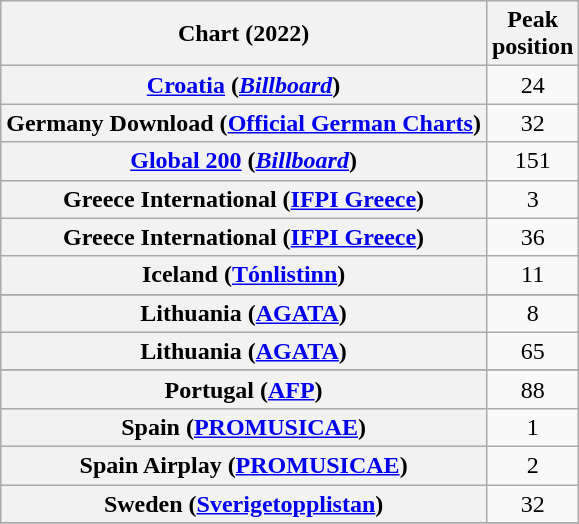<table class="wikitable sortable plainrowheaders" style="text-align:center">
<tr>
<th scope="col">Chart (2022)</th>
<th scope="col">Peak<br>position</th>
</tr>
<tr>
<th scope="row"><a href='#'>Croatia</a> (<em><a href='#'>Billboard</a></em>)</th>
<td>24</td>
</tr>
<tr>
<th scope="row">Germany Download (<a href='#'>Official German Charts</a>)</th>
<td>32</td>
</tr>
<tr>
<th scope="row"><a href='#'>Global 200</a> (<em><a href='#'>Billboard</a></em>)</th>
<td>151</td>
</tr>
<tr>
<th scope="row">Greece International (<a href='#'>IFPI Greece</a>)</th>
<td>3</td>
</tr>
<tr>
<th scope="row">Greece International (<a href='#'>IFPI Greece</a>)<br></th>
<td>36</td>
</tr>
<tr>
<th scope="row">Iceland (<a href='#'>Tónlistinn</a>)</th>
<td>11</td>
</tr>
<tr>
</tr>
<tr>
<th scope="row">Lithuania (<a href='#'>AGATA</a>)</th>
<td>8</td>
</tr>
<tr>
<th scope="row">Lithuania (<a href='#'>AGATA</a>) <br></th>
<td>65</td>
</tr>
<tr>
</tr>
<tr>
<th scope="row">Portugal (<a href='#'>AFP</a>)</th>
<td>88</td>
</tr>
<tr>
<th scope="row">Spain (<a href='#'>PROMUSICAE</a>)</th>
<td>1</td>
</tr>
<tr>
<th scope="row">Spain Airplay (<a href='#'>PROMUSICAE</a>)</th>
<td>2</td>
</tr>
<tr>
<th scope="row">Sweden (<a href='#'>Sverigetopplistan</a>)</th>
<td>32</td>
</tr>
<tr>
</tr>
<tr>
</tr>
</table>
